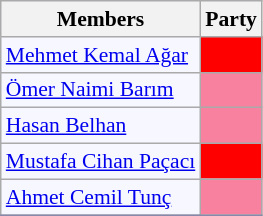<table class=wikitable style="border:1px solid #8888aa; background-color:#f7f8ff; padding:0px; font-size:90%;">
<tr>
<th>Members</th>
<th>Party</th>
</tr>
<tr>
<td><a href='#'>Mehmet Kemal Ağar</a></td>
<td style="background: #ff0000"></td>
</tr>
<tr>
<td><a href='#'>Ömer Naimi Barım</a></td>
<td style="background: #F7819F"></td>
</tr>
<tr>
<td><a href='#'>Hasan Belhan</a></td>
<td style="background: #F7819F"></td>
</tr>
<tr>
<td><a href='#'>Mustafa Cihan Paçacı</a></td>
<td style="background: #ff0000"></td>
</tr>
<tr>
<td><a href='#'>Ahmet Cemil Tunç</a></td>
<td style="background: #F7819F"></td>
</tr>
<tr>
</tr>
</table>
